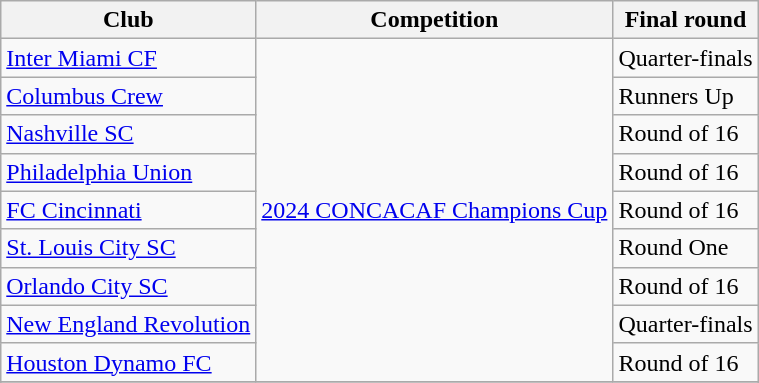<table class="wikitable">
<tr>
<th>Club</th>
<th>Competition</th>
<th>Final round</th>
</tr>
<tr>
<td><a href='#'>Inter Miami CF</a></td>
<td rowspan=9><a href='#'>2024 CONCACAF Champions Cup</a></td>
<td>Quarter-finals</td>
</tr>
<tr>
<td><a href='#'>Columbus Crew</a></td>
<td>Runners Up</td>
</tr>
<tr>
<td><a href='#'>Nashville SC</a></td>
<td>Round of 16</td>
</tr>
<tr>
<td><a href='#'>Philadelphia Union</a></td>
<td>Round of 16</td>
</tr>
<tr>
<td><a href='#'>FC Cincinnati</a></td>
<td>Round of 16</td>
</tr>
<tr>
<td><a href='#'>St. Louis City SC</a></td>
<td>Round One</td>
</tr>
<tr>
<td><a href='#'>Orlando City SC</a></td>
<td>Round of 16</td>
</tr>
<tr>
<td><a href='#'>New England Revolution</a></td>
<td>Quarter-finals</td>
</tr>
<tr>
<td><a href='#'>Houston Dynamo FC</a></td>
<td>Round of 16</td>
</tr>
<tr>
</tr>
<tr>
</tr>
</table>
